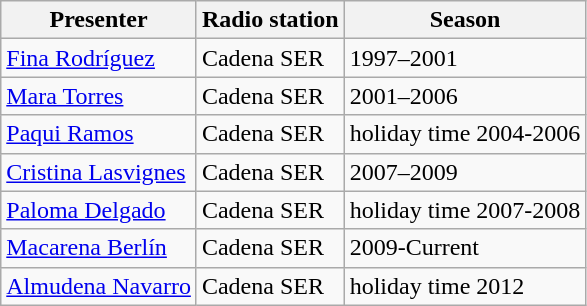<table class="wikitable">
<tr>
<th>Presenter</th>
<th>Radio station</th>
<th>Season</th>
</tr>
<tr>
<td><a href='#'>Fina Rodríguez</a></td>
<td>Cadena SER</td>
<td>1997–2001</td>
</tr>
<tr>
<td><a href='#'>Mara Torres</a></td>
<td>Cadena SER</td>
<td>2001–2006</td>
</tr>
<tr>
<td><a href='#'>Paqui Ramos</a></td>
<td>Cadena SER</td>
<td>holiday time 2004-2006</td>
</tr>
<tr>
<td><a href='#'>Cristina Lasvignes</a></td>
<td>Cadena SER</td>
<td>2007–2009</td>
</tr>
<tr>
<td><a href='#'>Paloma Delgado</a></td>
<td>Cadena SER</td>
<td>holiday time 2007-2008</td>
</tr>
<tr>
<td><a href='#'>Macarena Berlín</a></td>
<td>Cadena SER</td>
<td>2009-Current</td>
</tr>
<tr>
<td><a href='#'>Almudena Navarro</a></td>
<td>Cadena SER</td>
<td>holiday time 2012</td>
</tr>
</table>
